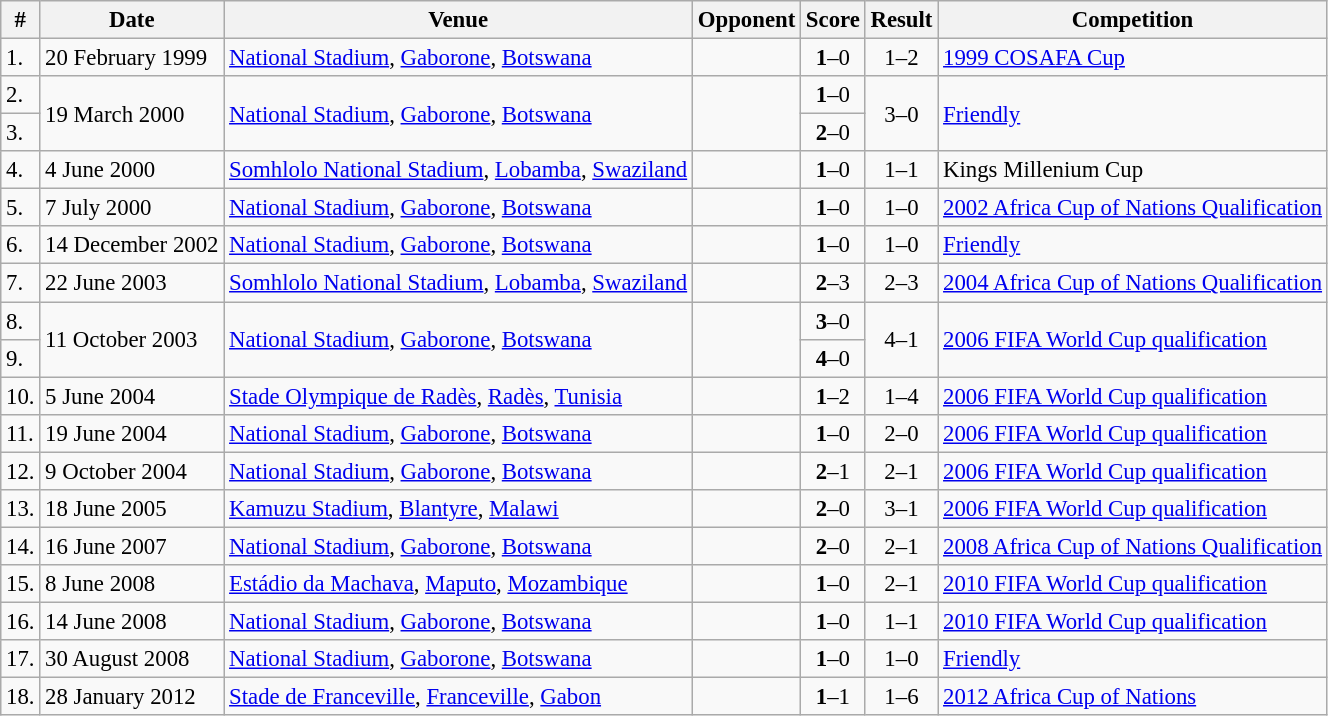<table class="wikitable" style="font-size:95%;">
<tr>
<th>#</th>
<th>Date</th>
<th>Venue</th>
<th>Opponent</th>
<th>Score</th>
<th>Result</th>
<th>Competition</th>
</tr>
<tr>
<td>1.</td>
<td>20 February 1999</td>
<td><a href='#'>National Stadium</a>, <a href='#'>Gaborone</a>, <a href='#'>Botswana</a></td>
<td></td>
<td align=center><strong>1</strong>–0</td>
<td align=center>1–2</td>
<td><a href='#'>1999 COSAFA Cup</a></td>
</tr>
<tr>
<td>2.</td>
<td rowspan=2>19 March 2000</td>
<td rowspan=2><a href='#'>National Stadium</a>, <a href='#'>Gaborone</a>, <a href='#'>Botswana</a></td>
<td rowspan=2></td>
<td align=center><strong>1</strong>–0</td>
<td rowspan="2" style="text-align:center;">3–0</td>
<td rowspan=2><a href='#'>Friendly</a></td>
</tr>
<tr>
<td>3.</td>
<td align=center><strong>2</strong>–0</td>
</tr>
<tr>
<td>4.</td>
<td>4 June 2000</td>
<td><a href='#'>Somhlolo National Stadium</a>, <a href='#'>Lobamba</a>, <a href='#'>Swaziland</a></td>
<td></td>
<td align=center><strong>1</strong>–0</td>
<td align=center>1–1</td>
<td>Kings Millenium Cup</td>
</tr>
<tr>
<td>5.</td>
<td>7 July 2000</td>
<td><a href='#'>National Stadium</a>, <a href='#'>Gaborone</a>, <a href='#'>Botswana</a></td>
<td></td>
<td align=center><strong>1</strong>–0</td>
<td align=center>1–0</td>
<td><a href='#'>2002 Africa Cup of Nations Qualification</a></td>
</tr>
<tr>
<td>6.</td>
<td>14 December 2002</td>
<td><a href='#'>National Stadium</a>, <a href='#'>Gaborone</a>, <a href='#'>Botswana</a></td>
<td></td>
<td align=center><strong>1</strong>–0</td>
<td align=center>1–0</td>
<td><a href='#'>Friendly</a></td>
</tr>
<tr>
<td>7.</td>
<td>22 June 2003</td>
<td><a href='#'>Somhlolo National Stadium</a>, <a href='#'>Lobamba</a>, <a href='#'>Swaziland</a></td>
<td></td>
<td align=center><strong>2</strong>–3</td>
<td align=center>2–3</td>
<td><a href='#'>2004 Africa Cup of Nations Qualification</a></td>
</tr>
<tr>
<td>8.</td>
<td rowspan=2>11 October 2003</td>
<td rowspan=2><a href='#'>National Stadium</a>, <a href='#'>Gaborone</a>, <a href='#'>Botswana</a></td>
<td rowspan=2></td>
<td align=center><strong>3</strong>–0</td>
<td rowspan="2" style="text-align:center;">4–1</td>
<td rowspan=2><a href='#'>2006 FIFA World Cup qualification</a></td>
</tr>
<tr>
<td>9.</td>
<td align=center><strong>4</strong>–0</td>
</tr>
<tr>
<td>10.</td>
<td>5 June 2004</td>
<td><a href='#'>Stade Olympique de Radès</a>, <a href='#'>Radès</a>, <a href='#'>Tunisia</a></td>
<td></td>
<td align=center><strong>1</strong>–2</td>
<td align=center>1–4</td>
<td><a href='#'>2006 FIFA World Cup qualification</a></td>
</tr>
<tr>
<td>11.</td>
<td>19 June 2004</td>
<td><a href='#'>National Stadium</a>, <a href='#'>Gaborone</a>, <a href='#'>Botswana</a></td>
<td></td>
<td align=center><strong>1</strong>–0</td>
<td align=center>2–0</td>
<td><a href='#'>2006 FIFA World Cup qualification</a></td>
</tr>
<tr>
<td>12.</td>
<td>9 October 2004</td>
<td><a href='#'>National Stadium</a>, <a href='#'>Gaborone</a>, <a href='#'>Botswana</a></td>
<td></td>
<td align=center><strong>2</strong>–1</td>
<td align=center>2–1</td>
<td><a href='#'>2006 FIFA World Cup qualification</a></td>
</tr>
<tr>
<td>13.</td>
<td>18 June 2005</td>
<td><a href='#'>Kamuzu Stadium</a>, <a href='#'>Blantyre</a>, <a href='#'>Malawi</a></td>
<td></td>
<td align=center><strong>2</strong>–0</td>
<td align=center>3–1</td>
<td><a href='#'>2006 FIFA World Cup qualification</a></td>
</tr>
<tr>
<td>14.</td>
<td>16 June 2007</td>
<td><a href='#'>National Stadium</a>, <a href='#'>Gaborone</a>, <a href='#'>Botswana</a></td>
<td></td>
<td align=center><strong>2</strong>–0</td>
<td align=center>2–1</td>
<td><a href='#'>2008 Africa Cup of Nations Qualification</a></td>
</tr>
<tr>
<td>15.</td>
<td>8 June 2008</td>
<td><a href='#'>Estádio da Machava</a>, <a href='#'>Maputo</a>, <a href='#'>Mozambique</a></td>
<td></td>
<td align=center><strong>1</strong>–0</td>
<td align=center>2–1</td>
<td><a href='#'>2010 FIFA World Cup qualification</a></td>
</tr>
<tr>
<td>16.</td>
<td>14 June 2008</td>
<td><a href='#'>National Stadium</a>, <a href='#'>Gaborone</a>, <a href='#'>Botswana</a></td>
<td></td>
<td align=center><strong>1</strong>–0</td>
<td align=center>1–1</td>
<td><a href='#'>2010 FIFA World Cup qualification</a></td>
</tr>
<tr>
<td>17.</td>
<td>30 August 2008</td>
<td><a href='#'>National Stadium</a>, <a href='#'>Gaborone</a>, <a href='#'>Botswana</a></td>
<td></td>
<td align=center><strong>1</strong>–0</td>
<td align=center>1–0</td>
<td><a href='#'>Friendly</a></td>
</tr>
<tr>
<td>18.</td>
<td>28 January 2012</td>
<td><a href='#'>Stade de Franceville</a>, <a href='#'>Franceville</a>, <a href='#'>Gabon</a></td>
<td></td>
<td align=center><strong>1</strong>–1</td>
<td align=center>1–6</td>
<td><a href='#'>2012 Africa Cup of Nations</a></td>
</tr>
</table>
